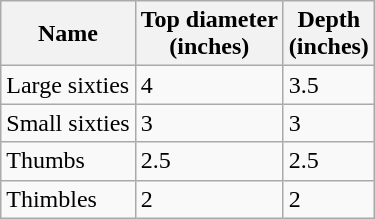<table class="wikitable sortable">
<tr>
<th>Name</th>
<th>Top diameter <br>(inches)</th>
<th>Depth <br>(inches)</th>
</tr>
<tr>
<td>Large sixties</td>
<td>4</td>
<td>3.5</td>
</tr>
<tr>
<td>Small sixties</td>
<td>3</td>
<td>3</td>
</tr>
<tr>
<td>Thumbs</td>
<td>2.5</td>
<td>2.5</td>
</tr>
<tr>
<td>Thimbles</td>
<td>2</td>
<td>2</td>
</tr>
</table>
